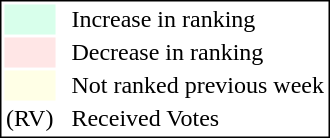<table style="border:1px solid black;">
<tr>
<td style="background:#D8FFEB; width:20px;"></td>
<td> </td>
<td>Increase in ranking</td>
</tr>
<tr>
<td style="background:#FFE6E6; width:20px;"></td>
<td> </td>
<td>Decrease in ranking</td>
</tr>
<tr>
<td style="background:#FFFFE6; width:20px;"></td>
<td> </td>
<td>Not ranked previous week</td>
</tr>
<tr>
<td>(RV)</td>
<td> </td>
<td>Received Votes</td>
</tr>
</table>
